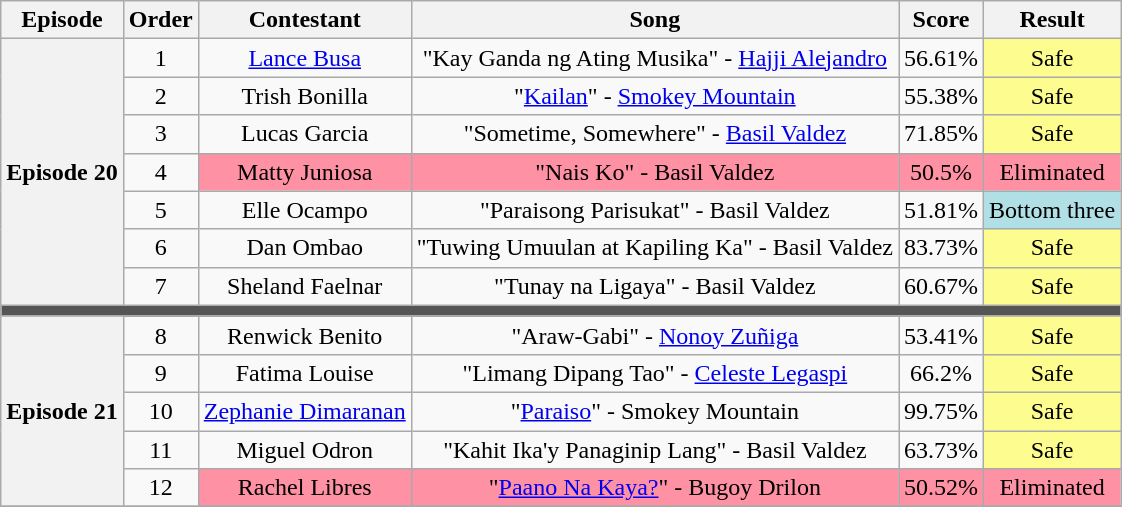<table class="wikitable sortable" style="text-align:center; width:auto;">
<tr>
<th>Episode</th>
<th scope="col">Order</th>
<th scope="col">Contestant</th>
<th scope="col">Song</th>
<th scope="col">Score</th>
<th scope="col">Result</th>
</tr>
<tr>
<th rowspan="7"><strong>Episode 20</strong><br><small></small></th>
<td>1</td>
<td><a href='#'>Lance Busa</a></td>
<td>"Kay Ganda ng Ating Musika" - <a href='#'>Hajji Alejandro</a></td>
<td>56.61%</td>
<td style="background:#FDFC8F;">Safe</td>
</tr>
<tr>
<td>2</td>
<td>Trish Bonilla</td>
<td>"<a href='#'>Kailan</a>" - <a href='#'>Smokey Mountain</a></td>
<td>55.38%</td>
<td style="background:#FDFC8F;">Safe</td>
</tr>
<tr>
<td>3</td>
<td>Lucas Garcia</td>
<td>"Sometime, Somewhere" - <a href='#'>Basil Valdez</a></td>
<td>71.85%</td>
<td style="background:#FDFC8F;">Safe</td>
</tr>
<tr>
<td>4</td>
<td style="background:#FF91A4;">Matty Juniosa</td>
<td style="background:#FF91A4;">"Nais Ko" - Basil Valdez</td>
<td style="background:#FF91A4;">50.5%</td>
<td style="background:#FF91A4;">Eliminated</td>
</tr>
<tr>
<td>5</td>
<td>Elle Ocampo</td>
<td>"Paraisong Parisukat" - Basil Valdez</td>
<td>51.81%</td>
<td style="background:#b0e0e6;">Bottom three</td>
</tr>
<tr>
<td>6</td>
<td>Dan Ombao</td>
<td>"Tuwing Umuulan at Kapiling Ka" - Basil Valdez</td>
<td>83.73%</td>
<td style="background:#FDFC8F;">Safe</td>
</tr>
<tr>
<td>7</td>
<td>Sheland Faelnar</td>
<td>"Tunay na Ligaya" - Basil Valdez</td>
<td>60.67%</td>
<td style="background:#FDFC8F;">Safe</td>
</tr>
<tr>
<td colspan="6" style="background:#555"></td>
</tr>
<tr>
<th rowspan="5"><strong>Episode 21</strong><br><small></small></th>
<td>8</td>
<td>Renwick Benito</td>
<td>"Araw-Gabi" - <a href='#'>Nonoy Zuñiga</a></td>
<td>53.41%</td>
<td style="background:#FDFC8F;">Safe</td>
</tr>
<tr>
<td>9</td>
<td>Fatima Louise</td>
<td>"Limang Dipang Tao" - <a href='#'>Celeste Legaspi</a></td>
<td>66.2%</td>
<td style="background:#FDFC8F;">Safe</td>
</tr>
<tr>
<td>10</td>
<td><a href='#'>Zephanie Dimaranan</a></td>
<td>"<a href='#'>Paraiso</a>" - Smokey Mountain</td>
<td>99.75%</td>
<td style="background:#FDFC8F;">Safe</td>
</tr>
<tr>
<td>11</td>
<td>Miguel Odron</td>
<td>"Kahit Ika'y Panaginip Lang" - Basil Valdez</td>
<td>63.73%</td>
<td style="background:#FDFC8F;">Safe</td>
</tr>
<tr>
<td>12</td>
<td style="background:#FF91A4;">Rachel Libres</td>
<td style="background:#FF91A4;">"<a href='#'>Paano Na Kaya?</a>" - Bugoy Drilon</td>
<td style="background:#FF91A4;">50.52%</td>
<td style="background:#FF91A4;">Eliminated</td>
</tr>
<tr>
</tr>
</table>
